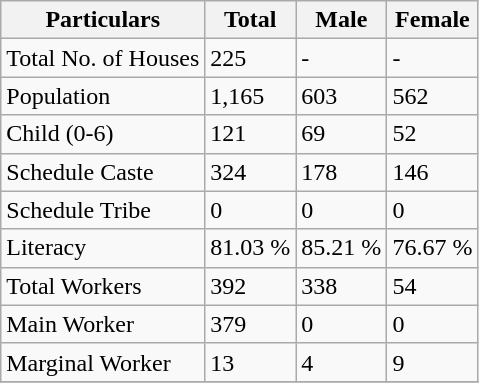<table class="wikitable sortable">
<tr>
<th>Particulars</th>
<th>Total</th>
<th>Male</th>
<th>Female</th>
</tr>
<tr>
<td>Total No. of Houses</td>
<td>225</td>
<td>-</td>
<td>-</td>
</tr>
<tr>
<td>Population</td>
<td>1,165</td>
<td>603</td>
<td>562</td>
</tr>
<tr>
<td>Child (0-6)</td>
<td>121</td>
<td>69</td>
<td>52</td>
</tr>
<tr>
<td>Schedule Caste</td>
<td>324</td>
<td>178</td>
<td>146</td>
</tr>
<tr>
<td>Schedule Tribe</td>
<td>0</td>
<td>0</td>
<td>0</td>
</tr>
<tr>
<td>Literacy</td>
<td>81.03 %</td>
<td>85.21 %</td>
<td>76.67 %</td>
</tr>
<tr>
<td>Total Workers</td>
<td>392</td>
<td>338</td>
<td>54</td>
</tr>
<tr>
<td>Main Worker</td>
<td>379</td>
<td>0</td>
<td>0</td>
</tr>
<tr>
<td>Marginal Worker</td>
<td>13</td>
<td>4</td>
<td>9</td>
</tr>
<tr>
</tr>
</table>
